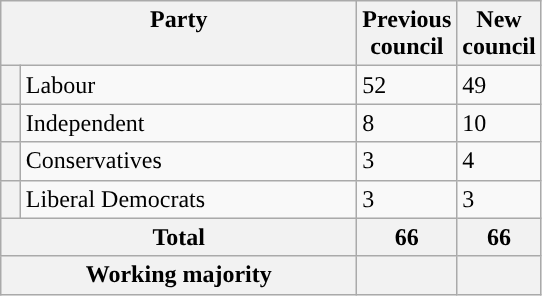<table class="wikitable">
<tr>
<th valign=top colspan="2" style="width: 230px">Party</th>
<th valign=top style="width: 30px">Previous council</th>
<th valign=top style="width: 30px">New council</th>
</tr>
<tr>
<th style="background-color: "></th>
<td>Labour</td>
<td>52</td>
<td>49</td>
</tr>
<tr>
<th style="background-color: "></th>
<td>Independent</td>
<td>8</td>
<td>10</td>
</tr>
<tr>
<th style="background-color: "></th>
<td>Conservatives</td>
<td>3</td>
<td>4</td>
</tr>
<tr>
<th style="background-color: "></th>
<td>Liberal Democrats</td>
<td>3</td>
<td>3</td>
</tr>
<tr>
<th colspan=2>Total</th>
<th style="text-align: center">66</th>
<th colspan=3>66</th>
</tr>
<tr>
<th colspan=2>Working majority</th>
<th></th>
<th></th>
</tr>
</table>
